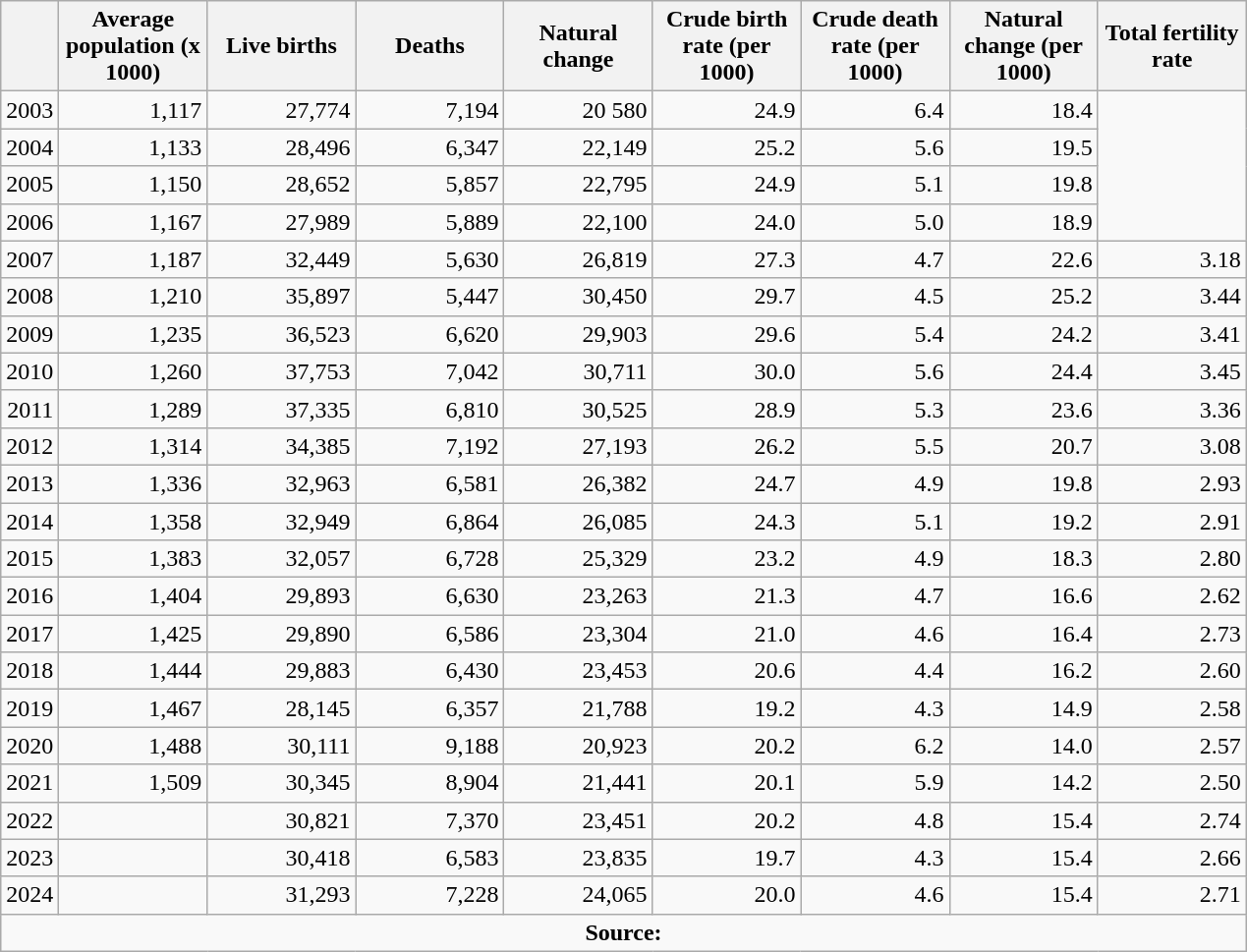<table class="wikitable" style="text-align: right;">
<tr>
<th></th>
<th style="width:70pt;">Average population (x 1000)</th>
<th style="width:70pt;">Live births</th>
<th style="width:70pt;">Deaths</th>
<th style="width:70pt;">Natural change</th>
<th style="width:70pt;">Crude birth rate (per 1000)</th>
<th style="width:70pt;">Crude death rate (per 1000)</th>
<th style="width:70pt;">Natural change (per 1000)</th>
<th style="width:70pt;">Total fertility rate</th>
</tr>
<tr>
<td>2003</td>
<td>1,117</td>
<td>27,774</td>
<td>7,194</td>
<td>20 580</td>
<td>24.9</td>
<td>6.4</td>
<td>18.4</td>
</tr>
<tr>
<td>2004</td>
<td>1,133</td>
<td>28,496</td>
<td>6,347</td>
<td>22,149</td>
<td>25.2</td>
<td>5.6</td>
<td>19.5</td>
</tr>
<tr>
<td>2005</td>
<td>1,150</td>
<td>28,652</td>
<td>5,857</td>
<td>22,795</td>
<td>24.9</td>
<td>5.1</td>
<td>19.8</td>
</tr>
<tr>
<td>2006</td>
<td>1,167</td>
<td>27,989</td>
<td>5,889</td>
<td>22,100</td>
<td>24.0</td>
<td>5.0</td>
<td>18.9</td>
</tr>
<tr>
<td>2007</td>
<td>1,187</td>
<td>32,449</td>
<td>5,630</td>
<td>26,819</td>
<td>27.3</td>
<td>4.7</td>
<td>22.6</td>
<td>3.18</td>
</tr>
<tr>
<td>2008</td>
<td>1,210</td>
<td>35,897</td>
<td>5,447</td>
<td>30,450</td>
<td>29.7</td>
<td>4.5</td>
<td>25.2</td>
<td>3.44</td>
</tr>
<tr>
<td>2009</td>
<td>1,235</td>
<td>36,523</td>
<td>6,620</td>
<td>29,903</td>
<td>29.6</td>
<td>5.4</td>
<td>24.2</td>
<td>3.41</td>
</tr>
<tr>
<td>2010</td>
<td>1,260</td>
<td>37,753</td>
<td>7,042</td>
<td>30,711</td>
<td>30.0</td>
<td>5.6</td>
<td>24.4</td>
<td>3.45</td>
</tr>
<tr>
<td>2011</td>
<td>1,289</td>
<td>37,335</td>
<td>6,810</td>
<td>30,525</td>
<td>28.9</td>
<td>5.3</td>
<td>23.6</td>
<td>3.36</td>
</tr>
<tr>
<td>2012</td>
<td>1,314</td>
<td>34,385</td>
<td>7,192</td>
<td>27,193</td>
<td>26.2</td>
<td>5.5</td>
<td>20.7</td>
<td>3.08</td>
</tr>
<tr>
<td>2013</td>
<td>1,336</td>
<td>32,963</td>
<td>6,581</td>
<td>26,382</td>
<td>24.7</td>
<td>4.9</td>
<td>19.8</td>
<td>2.93</td>
</tr>
<tr>
<td>2014</td>
<td>1,358</td>
<td>32,949</td>
<td>6,864</td>
<td>26,085</td>
<td>24.3</td>
<td>5.1</td>
<td>19.2</td>
<td>2.91</td>
</tr>
<tr>
<td>2015</td>
<td>1,383</td>
<td>32,057</td>
<td>6,728</td>
<td>25,329</td>
<td>23.2</td>
<td>4.9</td>
<td>18.3</td>
<td>2.80</td>
</tr>
<tr>
<td>2016</td>
<td>1,404</td>
<td>29,893</td>
<td>6,630</td>
<td>23,263</td>
<td>21.3</td>
<td>4.7</td>
<td>16.6</td>
<td>2.62</td>
</tr>
<tr>
<td>2017</td>
<td>1,425</td>
<td>29,890</td>
<td>6,586</td>
<td>23,304</td>
<td>21.0</td>
<td>4.6</td>
<td>16.4</td>
<td>2.73</td>
</tr>
<tr>
<td>2018</td>
<td>1,444</td>
<td>29,883</td>
<td>6,430</td>
<td>23,453</td>
<td>20.6</td>
<td>4.4</td>
<td>16.2</td>
<td>2.60</td>
</tr>
<tr>
<td>2019</td>
<td>1,467</td>
<td>28,145</td>
<td>6,357</td>
<td>21,788</td>
<td>19.2</td>
<td>4.3</td>
<td>14.9</td>
<td>2.58</td>
</tr>
<tr>
<td>2020</td>
<td>1,488</td>
<td>30,111</td>
<td>9,188</td>
<td>20,923</td>
<td>20.2</td>
<td>6.2</td>
<td>14.0</td>
<td>2.57</td>
</tr>
<tr>
<td>2021</td>
<td>1,509</td>
<td>30,345</td>
<td>8,904</td>
<td>21,441</td>
<td>20.1</td>
<td>5.9</td>
<td>14.2</td>
<td>2.50</td>
</tr>
<tr>
<td>2022</td>
<td></td>
<td>30,821</td>
<td>7,370</td>
<td>23,451</td>
<td>20.2</td>
<td>4.8</td>
<td>15.4</td>
<td>2.74</td>
</tr>
<tr>
<td>2023</td>
<td></td>
<td>30,418</td>
<td>6,583</td>
<td>23,835</td>
<td>19.7</td>
<td>4.3</td>
<td>15.4</td>
<td>2.66</td>
</tr>
<tr>
<td>2024</td>
<td></td>
<td>31,293</td>
<td>7,228</td>
<td>24,065</td>
<td>20.0</td>
<td>4.6</td>
<td>15.4</td>
<td>2.71</td>
</tr>
<tr>
<td colspan="9" style="text-align: center;"><strong>Source:</strong></td>
</tr>
</table>
